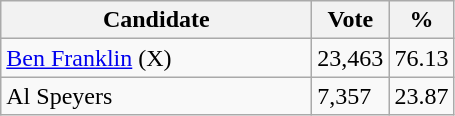<table class="wikitable">
<tr>
<th bgcolor="#DDDDFF" width="200px">Candidate</th>
<th bgcolor="#DDDDFF">Vote</th>
<th bgcolor="#DDDDFF">%</th>
</tr>
<tr>
<td><a href='#'>Ben Franklin</a> (X)</td>
<td>23,463</td>
<td>76.13</td>
</tr>
<tr>
<td>Al Speyers</td>
<td>7,357</td>
<td>23.87</td>
</tr>
</table>
